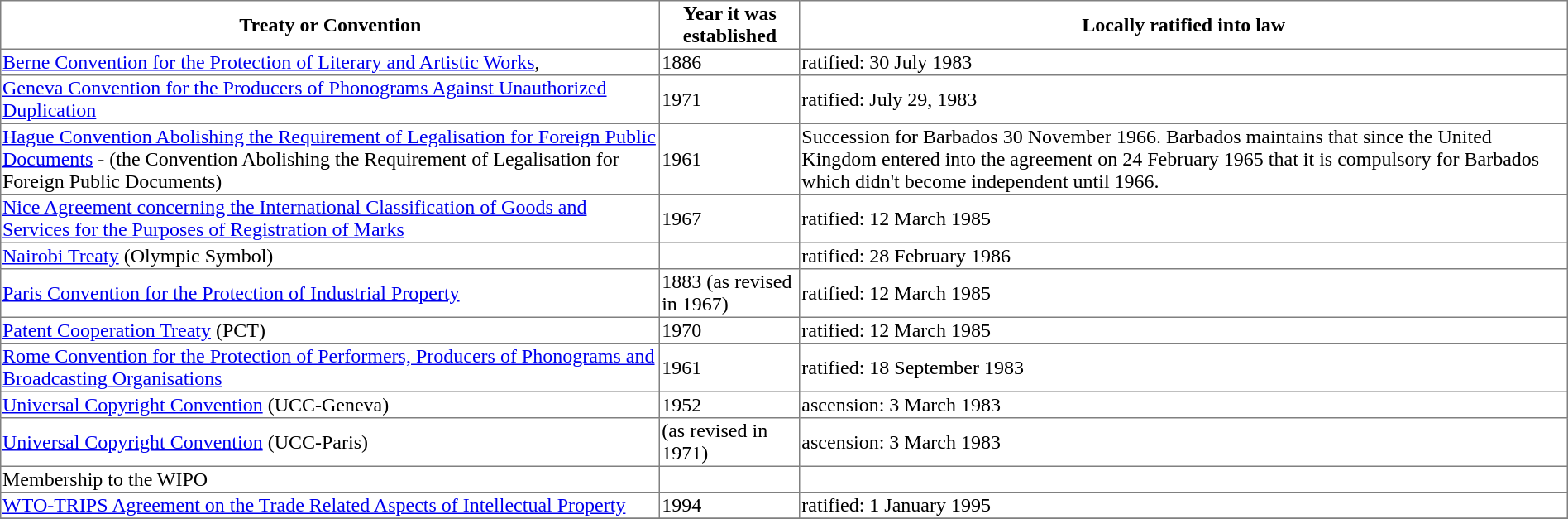<table border="1" style="border-collapse: collapse;">
<tr>
<th>Treaty or Convention</th>
<th>Year it was established</th>
<th>Locally ratified into law</th>
</tr>
<tr>
<td><a href='#'>Berne Convention for the Protection of Literary and Artistic Works</a>,</td>
<td>1886</td>
<td>ratified: 30 July 1983</td>
</tr>
<tr>
<td><a href='#'>Geneva Convention for the Producers of Phonograms Against Unauthorized Duplication</a></td>
<td>1971</td>
<td>ratified: July 29, 1983</td>
</tr>
<tr>
<td><a href='#'>Hague Convention Abolishing the Requirement of Legalisation for Foreign Public Documents</a> - (the Convention Abolishing the Requirement of Legalisation for Foreign Public Documents)</td>
<td>1961</td>
<td>Succession for Barbados 30 November 1966. Barbados maintains that since the United Kingdom entered into the agreement on 24 February 1965 that it is compulsory for Barbados which didn't become independent until 1966.</td>
</tr>
<tr>
<td><a href='#'>Nice Agreement concerning the International Classification of Goods and Services for the Purposes of Registration of Marks</a></td>
<td>1967</td>
<td>ratified: 12 March 1985</td>
</tr>
<tr>
<td><a href='#'>Nairobi Treaty</a> (Olympic Symbol)</td>
<td></td>
<td>ratified: 28 February 1986</td>
</tr>
<tr>
<td><a href='#'>Paris Convention for the Protection of Industrial Property</a></td>
<td>1883 (as revised in 1967)</td>
<td>ratified: 12 March 1985</td>
</tr>
<tr>
<td><a href='#'>Patent Cooperation Treaty</a> (PCT)</td>
<td>1970</td>
<td>ratified: 12 March 1985</td>
</tr>
<tr>
<td><a href='#'>Rome Convention for the Protection of Performers, Producers of Phonograms and Broadcasting Organisations</a></td>
<td>1961</td>
<td>ratified: 18 September 1983</td>
</tr>
<tr>
<td><a href='#'>Universal Copyright Convention</a> (UCC-Geneva)</td>
<td>1952</td>
<td>ascension: 3 March 1983</td>
</tr>
<tr>
<td><a href='#'>Universal Copyright Convention</a> (UCC-Paris)</td>
<td>(as revised in 1971)</td>
<td>ascension: 3 March 1983</td>
</tr>
<tr>
<td>Membership to the WIPO</td>
<td></td>
</tr>
<tr>
<td><a href='#'>WTO-TRIPS Agreement on the Trade Related Aspects of Intellectual Property</a></td>
<td>1994</td>
<td>ratified: 1 January 1995</td>
</tr>
<tr>
</tr>
</table>
